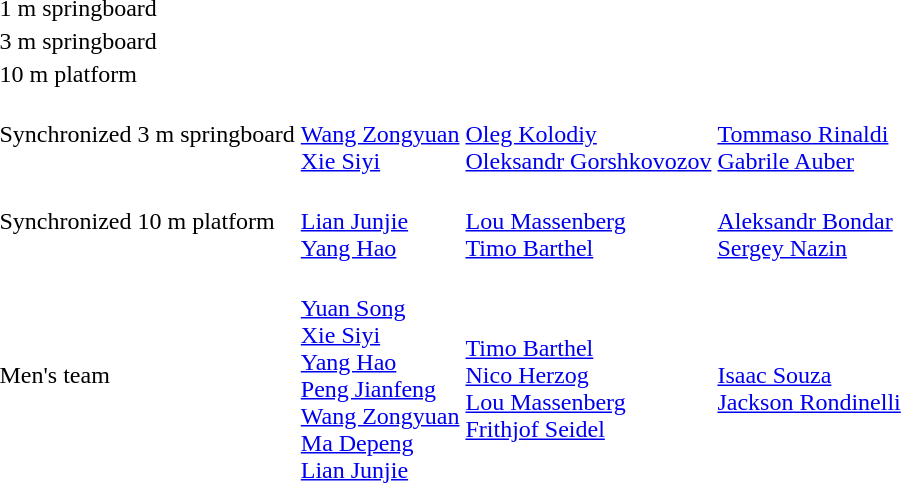<table>
<tr>
<td>1 m springboard</td>
<td></td>
<td></td>
<td></td>
</tr>
<tr>
<td>3 m springboard</td>
<td></td>
<td></td>
<td></td>
</tr>
<tr>
<td>10 m platform</td>
<td></td>
<td></td>
<td></td>
</tr>
<tr>
<td>Synchronized 3 m springboard</td>
<td><br><a href='#'>Wang Zongyuan</a><br><a href='#'>Xie Siyi</a></td>
<td><br><a href='#'>Oleg Kolodiy</a><br><a href='#'>Oleksandr Gorshkovozov</a></td>
<td><br><a href='#'>Tommaso Rinaldi</a><br><a href='#'>Gabrile Auber</a></td>
</tr>
<tr>
<td>Synchronized 10 m platform</td>
<td><br><a href='#'>Lian Junjie</a><br><a href='#'>Yang Hao</a></td>
<td><br><a href='#'>Lou Massenberg</a><br><a href='#'>Timo Barthel</a></td>
<td><br><a href='#'>Aleksandr Bondar</a><br><a href='#'>Sergey Nazin</a></td>
</tr>
<tr>
<td>Men's team</td>
<td><br><a href='#'>Yuan Song</a><br><a href='#'>Xie Siyi</a><br><a href='#'>Yang Hao</a><br><a href='#'>Peng Jianfeng</a><br><a href='#'>Wang Zongyuan</a><br><a href='#'>Ma Depeng</a><br><a href='#'>Lian Junjie</a></td>
<td><br><a href='#'>Timo Barthel</a><br><a href='#'>Nico Herzog</a><br><a href='#'>Lou Massenberg</a><br><a href='#'>Frithjof Seidel</a></td>
<td><br><a href='#'>Isaac Souza</a><br><a href='#'>Jackson Rondinelli</a></td>
</tr>
</table>
